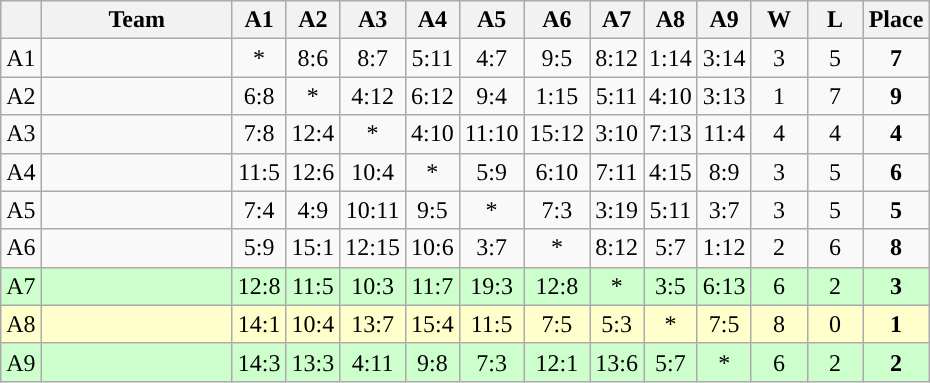<table class="wikitable" style="text-align:center;">
<tr>
<th></th>
<th width="120">Team</th>
<th width="25">A1</th>
<th width="25">A2</th>
<th width="25">A3</th>
<th width="25">A4</th>
<th width="25">A5</th>
<th width="25">A6</th>
<th width="25">A7</th>
<th width="25">A8</th>
<th width="25">A9</th>
<th width="30">W</th>
<th width="30">L</th>
<th>Place</th>
</tr>
<tr>
<td>A1</td>
<td align="left"></td>
<td>*</td>
<td>8:6</td>
<td>8:7</td>
<td>5:11</td>
<td>4:7</td>
<td>9:5</td>
<td>8:12</td>
<td>1:14</td>
<td>3:14</td>
<td>3</td>
<td>5</td>
<td><strong>7</strong></td>
</tr>
<tr>
<td>A2</td>
<td align="left"></td>
<td>6:8</td>
<td>*</td>
<td>4:12</td>
<td>6:12</td>
<td>9:4</td>
<td>1:15</td>
<td>5:11</td>
<td>4:10</td>
<td>3:13</td>
<td>1</td>
<td>7</td>
<td><strong>9</strong></td>
</tr>
<tr>
<td>A3</td>
<td align="left"></td>
<td>7:8</td>
<td>12:4</td>
<td>*</td>
<td>4:10</td>
<td>11:10</td>
<td>15:12</td>
<td>3:10</td>
<td>7:13</td>
<td>11:4</td>
<td>4</td>
<td>4</td>
<td><strong>4</strong></td>
</tr>
<tr>
<td>A4</td>
<td align="left"></td>
<td>11:5</td>
<td>12:6</td>
<td>10:4</td>
<td>*</td>
<td>5:9</td>
<td>6:10</td>
<td>7:11</td>
<td>4:15</td>
<td>8:9</td>
<td>3</td>
<td>5</td>
<td><strong>6</strong></td>
</tr>
<tr>
<td>A5</td>
<td align="left"></td>
<td>7:4</td>
<td>4:9</td>
<td>10:11</td>
<td>9:5</td>
<td>*</td>
<td>7:3</td>
<td>3:19</td>
<td>5:11</td>
<td>3:7</td>
<td>3</td>
<td>5</td>
<td><strong>5</strong></td>
</tr>
<tr>
<td>A6</td>
<td align="left"></td>
<td>5:9</td>
<td>15:1</td>
<td>12:15</td>
<td>10:6</td>
<td>3:7</td>
<td>*</td>
<td>8:12</td>
<td>5:7</td>
<td>1:12</td>
<td>2</td>
<td>6</td>
<td><strong>8</strong></td>
</tr>
<tr bgcolor="#ccffcc">
<td>A7</td>
<td align="left"></td>
<td>12:8</td>
<td>11:5</td>
<td>10:3</td>
<td>11:7</td>
<td>19:3</td>
<td>12:8</td>
<td>*</td>
<td>3:5</td>
<td>6:13</td>
<td>6</td>
<td>2</td>
<td><strong>3</strong></td>
</tr>
<tr bgcolor="#ffffcc">
<td>A8</td>
<td align="left"></td>
<td>14:1</td>
<td>10:4</td>
<td>13:7</td>
<td>15:4</td>
<td>11:5</td>
<td>7:5</td>
<td>5:3</td>
<td>*</td>
<td>7:5</td>
<td>8</td>
<td>0</td>
<td><strong>1</strong></td>
</tr>
<tr bgcolor="#ccffcc">
<td>A9</td>
<td align="left"></td>
<td>14:3</td>
<td>13:3</td>
<td>4:11</td>
<td>9:8</td>
<td>7:3</td>
<td>12:1</td>
<td>13:6</td>
<td>5:7</td>
<td>*</td>
<td>6</td>
<td>2</td>
<td><strong>2</strong></td>
</tr>
</table>
